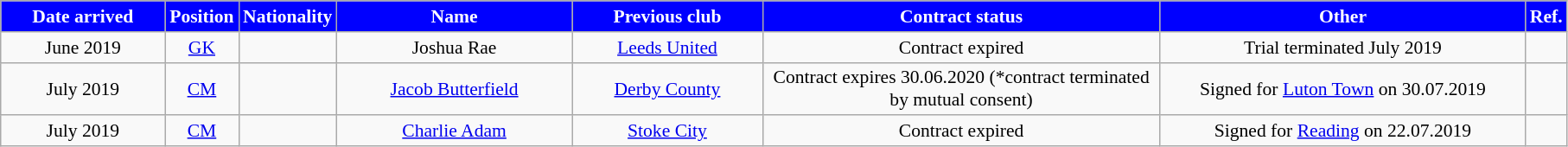<table class="wikitable"  style="text-align:center; font-size:90%; ">
<tr>
<th style="background:#0000FF; color:white; width:120px;">Date arrived</th>
<th style="background:#0000FF; color:white; width:50px;">Position</th>
<th style="background:#0000FF; color:white; width:50px;">Nationality</th>
<th style="background:#0000FF; color:white; width:175px;">Name</th>
<th style="background:#0000FF; color:white; width:140px;">Previous club</th>
<th style="background:#0000FF; color:white; width:300px;">Contract status</th>
<th style="background:#0000FF; color:white; width:275px;">Other</th>
<th style="background:#0000FF; color:white; width:25px;">Ref.</th>
</tr>
<tr>
<td>June 2019</td>
<td><a href='#'>GK</a></td>
<td></td>
<td>Joshua Rae</td>
<td> <a href='#'>Leeds United</a></td>
<td>Contract expired</td>
<td>Trial terminated July 2019</td>
<td></td>
</tr>
<tr>
<td>July 2019</td>
<td><a href='#'>CM</a></td>
<td></td>
<td><a href='#'>Jacob Butterfield</a></td>
<td> <a href='#'>Derby County</a></td>
<td>Contract expires 30.06.2020 (*contract terminated by mutual consent)</td>
<td>Signed for  <a href='#'>Luton Town</a> on 30.07.2019</td>
<td></td>
</tr>
<tr>
<td>July 2019</td>
<td><a href='#'>CM</a></td>
<td></td>
<td><a href='#'>Charlie Adam</a></td>
<td> <a href='#'>Stoke City</a></td>
<td>Contract expired</td>
<td>Signed for  <a href='#'>Reading</a> on 22.07.2019</td>
<td></td>
</tr>
</table>
